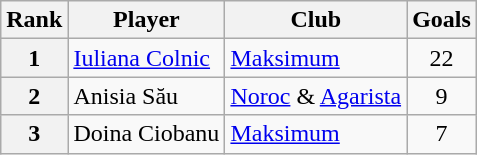<table class="wikitable">
<tr>
<th>Rank</th>
<th>Player</th>
<th>Club</th>
<th>Goals</th>
</tr>
<tr>
<th rowspan=1 align=center>1</th>
<td> <a href='#'>Iuliana Colnic</a></td>
<td><a href='#'>Maksimum</a></td>
<td align=center>22</td>
</tr>
<tr>
<th rowspan=1 align=center>2</th>
<td> Anisia Său</td>
<td><a href='#'>Noroc</a> & <a href='#'>Agarista</a></td>
<td rowspan=1 align=center>9</td>
</tr>
<tr>
<th rowspan=1 align=center>3</th>
<td> Doina Ciobanu</td>
<td><a href='#'>Maksimum</a></td>
<td rowspan=1 align=center>7</td>
</tr>
</table>
